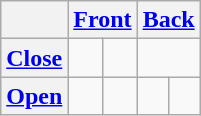<table class="wikitable" style="text-align:center">
<tr>
<th></th>
<th colspan="2"><a href='#'>Front</a></th>
<th colspan="2"><a href='#'>Back</a></th>
</tr>
<tr>
<th><a href='#'>Close</a></th>
<td></td>
<td></td>
<td colspan="2"></td>
</tr>
<tr>
<th><a href='#'>Open</a></th>
<td></td>
<td></td>
<td></td>
<td></td>
</tr>
</table>
